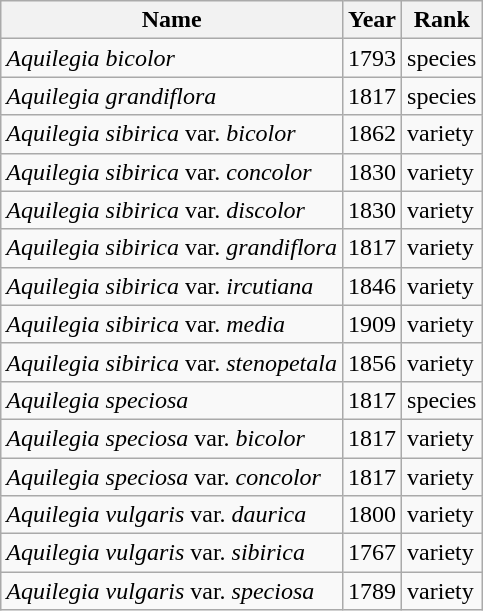<table class="wikitable sortable mw-collapsible mw-collapsed" id="Synonyms">
<tr>
<th>Name</th>
<th>Year</th>
<th>Rank</th>
</tr>
<tr>
<td><em>Aquilegia bicolor</em> </td>
<td>1793</td>
<td>species</td>
</tr>
<tr>
<td><em>Aquilegia grandiflora</em> </td>
<td>1817</td>
<td>species</td>
</tr>
<tr>
<td><em>Aquilegia sibirica</em> var. <em>bicolor</em> </td>
<td>1862</td>
<td>variety</td>
</tr>
<tr>
<td><em>Aquilegia sibirica</em> var. <em>concolor</em> </td>
<td>1830</td>
<td>variety</td>
</tr>
<tr>
<td><em>Aquilegia sibirica</em> var. <em>discolor</em> </td>
<td>1830</td>
<td>variety</td>
</tr>
<tr>
<td><em>Aquilegia sibirica</em> var. <em>grandiflora</em> </td>
<td>1817</td>
<td>variety</td>
</tr>
<tr>
<td><em>Aquilegia sibirica</em> var. <em>ircutiana</em> </td>
<td>1846</td>
<td>variety</td>
</tr>
<tr>
<td><em>Aquilegia sibirica</em> var. <em>media</em> </td>
<td>1909</td>
<td>variety</td>
</tr>
<tr>
<td><em>Aquilegia sibirica</em> var. <em>stenopetala</em> </td>
<td>1856</td>
<td>variety</td>
</tr>
<tr>
<td><em>Aquilegia speciosa</em> </td>
<td>1817</td>
<td>species</td>
</tr>
<tr>
<td><em>Aquilegia speciosa</em> var. <em>bicolor</em> </td>
<td>1817</td>
<td>variety</td>
</tr>
<tr>
<td><em>Aquilegia speciosa</em> var. <em>concolor</em> </td>
<td>1817</td>
<td>variety</td>
</tr>
<tr>
<td><em>Aquilegia vulgaris</em> var. <em>daurica</em> </td>
<td>1800</td>
<td>variety</td>
</tr>
<tr>
<td><em>Aquilegia vulgaris</em> var. <em>sibirica</em> </td>
<td>1767</td>
<td>variety</td>
</tr>
<tr>
<td><em>Aquilegia vulgaris</em> var. <em>speciosa</em> </td>
<td>1789</td>
<td>variety</td>
</tr>
</table>
